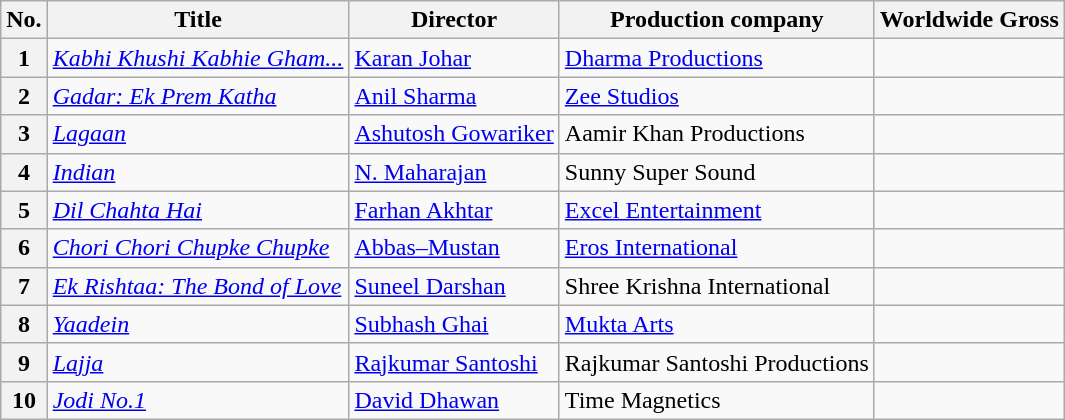<table class="wikitable">
<tr>
<th>No.</th>
<th>Title</th>
<th>Director</th>
<th>Production company</th>
<th>Worldwide Gross</th>
</tr>
<tr>
<th>1</th>
<td><em><a href='#'>Kabhi Khushi Kabhie Gham...</a></em></td>
<td><a href='#'>Karan Johar</a></td>
<td><a href='#'>Dharma Productions</a></td>
<td></td>
</tr>
<tr>
<th>2</th>
<td><em><a href='#'>Gadar: Ek Prem Katha</a></em></td>
<td><a href='#'>Anil Sharma</a></td>
<td><a href='#'>Zee Studios</a></td>
<td></td>
</tr>
<tr>
<th>3</th>
<td><em><a href='#'>Lagaan</a></em></td>
<td><a href='#'>Ashutosh Gowariker</a></td>
<td>Aamir Khan Productions</td>
<td></td>
</tr>
<tr>
<th>4</th>
<td><em><a href='#'>Indian</a></em></td>
<td><a href='#'>N. Maharajan</a></td>
<td>Sunny Super Sound</td>
<td></td>
</tr>
<tr>
<th>5</th>
<td><em><a href='#'>Dil Chahta Hai</a></em></td>
<td><a href='#'>Farhan Akhtar</a></td>
<td><a href='#'>Excel Entertainment</a></td>
<td></td>
</tr>
<tr>
<th>6</th>
<td><em><a href='#'>Chori Chori Chupke Chupke</a></em></td>
<td><a href='#'>Abbas–Mustan</a></td>
<td><a href='#'>Eros International</a></td>
<td></td>
</tr>
<tr>
<th>7</th>
<td><em><a href='#'>Ek Rishtaa: The Bond of Love</a></em></td>
<td><a href='#'>Suneel Darshan</a></td>
<td>Shree Krishna International</td>
<td></td>
</tr>
<tr>
<th>8</th>
<td><em><a href='#'>Yaadein</a></em></td>
<td><a href='#'>Subhash Ghai</a></td>
<td><a href='#'>Mukta Arts</a></td>
<td></td>
</tr>
<tr>
<th>9</th>
<td><em><a href='#'>Lajja</a></em></td>
<td><a href='#'>Rajkumar Santoshi</a></td>
<td>Rajkumar Santoshi Productions</td>
<td></td>
</tr>
<tr>
<th>10</th>
<td><em><a href='#'>Jodi No.1</a></em></td>
<td><a href='#'>David Dhawan</a></td>
<td>Time Magnetics</td>
<td></td>
</tr>
</table>
